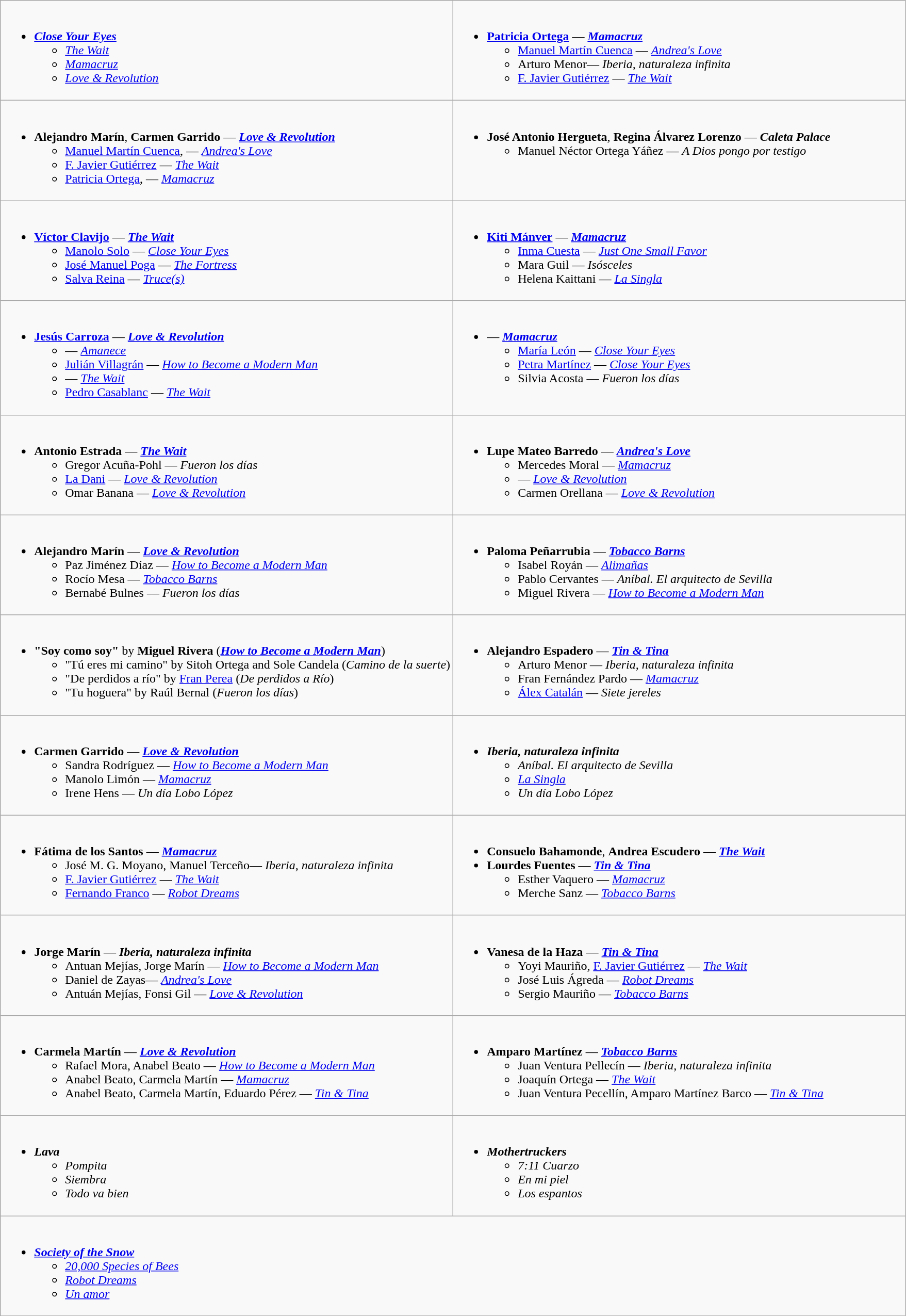<table class=wikitable style="width="100%">
<tr>
<td style="vertical-align:top;" width="50%"><br><ul><li><strong><em><a href='#'>Close Your Eyes</a></em></strong><ul><li><em><a href='#'>The Wait</a></em></li><li><em><a href='#'>Mamacruz</a></em></li><li><em><a href='#'>Love & Revolution</a></em></li></ul></li></ul></td>
<td style="vertical-align:top;" width="50%"><br><ul><li><strong><a href='#'>Patricia Ortega</a></strong> — <strong><em><a href='#'>Mamacruz</a></em></strong><ul><li><a href='#'>Manuel Martín Cuenca</a> — <em><a href='#'>Andrea's Love</a></em></li><li>Arturo Menor— <em>Iberia, naturaleza infinita</em></li><li><a href='#'>F. Javier Gutiérrez</a> — <em><a href='#'>The Wait</a></em></li></ul></li></ul></td>
</tr>
<tr>
<td style="vertical-align:top;" width="50%"><br><ul><li><strong>Alejandro Marín</strong>, <strong>Carmen Garrido</strong> — <strong><em><a href='#'>Love & Revolution</a></em></strong><ul><li><a href='#'>Manuel Martín Cuenca</a>,  — <em><a href='#'>Andrea's Love</a></em></li><li><a href='#'>F. Javier Gutiérrez</a> — <em><a href='#'>The Wait</a></em></li><li><a href='#'>Patricia Ortega</a>,  — <em><a href='#'>Mamacruz</a></em></li></ul></li></ul></td>
<td style="vertical-align:top;" width="50%"><br><ul><li><strong>José Antonio Hergueta</strong>, <strong>Regina Álvarez Lorenzo</strong> — <strong><em>Caleta Palace</em></strong><ul><li>Manuel Néctor Ortega Yáñez — <em>A Dios pongo por testigo</em></li></ul></li></ul></td>
</tr>
<tr>
<td style="vertical-align:top;" width="50%"><br><ul><li><strong><a href='#'>Víctor Clavijo</a></strong> — <strong><em><a href='#'>The Wait</a></em></strong><ul><li><a href='#'>Manolo Solo</a> — <em><a href='#'>Close Your Eyes</a></em></li><li><a href='#'>José Manuel Poga</a> — <em><a href='#'>The Fortress</a></em></li><li><a href='#'>Salva Reina</a> — <em><a href='#'>Truce(s)</a></em></li></ul></li></ul></td>
<td style="vertical-align:top;" width="50%"><br><ul><li><strong><a href='#'>Kiti Mánver</a></strong> — <strong><em><a href='#'>Mamacruz</a></em></strong><ul><li><a href='#'>Inma Cuesta</a> — <em><a href='#'>Just One Small Favor</a></em></li><li>Mara Guil — <em>Isósceles</em></li><li>Helena Kaittani — <em><a href='#'>La Singla</a></em></li></ul></li></ul></td>
</tr>
<tr>
<td style="vertical-align:top;" width="50%"><br><ul><li><strong><a href='#'>Jesús Carroza</a></strong> — <strong><em><a href='#'>Love & Revolution</a></em></strong><ul><li> — <em><a href='#'>Amanece</a></em></li><li><a href='#'>Julián Villagrán</a> — <em><a href='#'>How to Become a Modern Man</a></em></li><li> — <em><a href='#'>The Wait</a></em></li><li><a href='#'>Pedro Casablanc</a> — <em><a href='#'>The Wait</a></em></li></ul></li></ul></td>
<td style="vertical-align:top;" width="50%"><br><ul><li><strong></strong> — <strong><em><a href='#'>Mamacruz</a></em></strong><ul><li><a href='#'>María León</a> — <em><a href='#'>Close Your Eyes</a></em></li><li><a href='#'>Petra Martínez</a> — <em><a href='#'>Close Your Eyes</a></em></li><li>Silvia Acosta — <em>Fueron los días</em></li></ul></li></ul></td>
</tr>
<tr>
<td style="vertical-align:top;" width="50%"><br><ul><li><strong>Antonio Estrada</strong> — <strong><em><a href='#'>The Wait</a></em></strong><ul><li>Gregor Acuña-Pohl — <em>Fueron los días</em></li><li><a href='#'>La Dani</a> — <em><a href='#'>Love & Revolution</a></em></li><li>Omar Banana — <em><a href='#'>Love & Revolution</a></em></li></ul></li></ul></td>
<td style="vertical-align:top;" width="50%"><br><ul><li><strong>Lupe Mateo Barredo</strong> — <strong><em><a href='#'>Andrea's Love</a></em></strong><ul><li>Mercedes Moral — <em><a href='#'>Mamacruz</a></em></li><li> — <em><a href='#'>Love & Revolution</a></em></li><li>Carmen Orellana — <em><a href='#'>Love & Revolution</a></em></li></ul></li></ul></td>
</tr>
<tr>
<td style="vertical-align:top;" width="50%"><br><ul><li><strong>Alejandro Marín</strong> — <strong><em><a href='#'>Love & Revolution</a></em></strong><ul><li>Paz Jiménez Díaz — <em><a href='#'>How to Become a Modern Man</a></em></li><li>Rocío Mesa — <em><a href='#'>Tobacco Barns</a></em></li><li>Bernabé Bulnes — <em>Fueron los días</em></li></ul></li></ul></td>
<td style="vertical-align:top;" width="50%"><br><ul><li><strong>Paloma Peñarrubia</strong> — <strong><em><a href='#'>Tobacco Barns</a></em></strong><ul><li>Isabel Royán — <em><a href='#'>Alimañas</a></em></li><li>Pablo Cervantes — <em>Aníbal. El arquitecto de Sevilla</em></li><li>Miguel Rivera — <em><a href='#'>How to Become a Modern Man</a></em></li></ul></li></ul></td>
</tr>
<tr>
<td style="vertical-align:top;" width="50%"><br><ul><li><strong>"Soy como soy"</strong> by <strong>Miguel Rivera</strong> (<strong><em><a href='#'>How to Become a Modern Man</a></em></strong>)<ul><li>"Tú eres mi camino" by Sitoh Ortega and Sole Candela (<em>Camino de la suerte</em>)</li><li>"De perdidos a río" by <a href='#'>Fran Perea</a> (<em>De perdidos a Río</em>)</li><li>"Tu hoguera" by Raúl Bernal (<em>Fueron los días</em>)</li></ul></li></ul></td>
<td style="vertical-align:top;" width="50%"><br><ul><li><strong>Alejandro Espadero</strong> — <strong><em><a href='#'>Tin & Tina</a></em></strong><ul><li>Arturo Menor — <em>Iberia, naturaleza infinita</em></li><li>Fran Fernández Pardo — <em><a href='#'>Mamacruz</a></em></li><li><a href='#'>Álex Catalán</a> — <em>Siete jereles</em></li></ul></li></ul></td>
</tr>
<tr>
<td style="vertical-align:top;" width="50%"><br><ul><li><strong>Carmen Garrido</strong> — <strong><em><a href='#'>Love & Revolution</a></em></strong><ul><li>Sandra Rodríguez — <em><a href='#'>How to Become a Modern Man</a></em></li><li>Manolo Limón — <em><a href='#'>Mamacruz</a></em></li><li>Irene Hens — <em>Un día Lobo López</em></li></ul></li></ul></td>
<td style="vertical-align:top;" width="50%"><br><ul><li><strong><em>Iberia, naturaleza infinita</em></strong><ul><li><em>Aníbal. El arquitecto de Sevilla</em></li><li><em><a href='#'>La Singla</a></em></li><li><em>Un día Lobo López</em></li></ul></li></ul></td>
</tr>
<tr>
<td style="vertical-align:top;" width="50%"><br><ul><li><strong>Fátima de los Santos</strong> — <strong><em><a href='#'>Mamacruz</a></em></strong><ul><li>José M. G. Moyano, Manuel Terceño— <em>Iberia, naturaleza infinita</em></li><li><a href='#'>F. Javier Gutiérrez</a> — <em><a href='#'>The Wait</a></em></li><li><a href='#'>Fernando Franco</a> — <em><a href='#'>Robot Dreams</a></em></li></ul></li></ul></td>
<td style="vertical-align:top;" width="50%"><br><ul><li><strong>Consuelo Bahamonde</strong>, <strong>Andrea Escudero</strong> — <strong><em><a href='#'>The Wait</a></em></strong></li><li><strong>Lourdes Fuentes</strong> — <strong><em><a href='#'>Tin & Tina</a></em></strong><ul><li>Esther Vaquero — <em><a href='#'>Mamacruz</a></em></li><li>Merche Sanz — <em><a href='#'>Tobacco Barns</a></em></li></ul></li></ul></td>
</tr>
<tr>
<td style="vertical-align:top;" width="50%"><br><ul><li><strong>Jorge Marín</strong> — <strong><em>Iberia, naturaleza infinita</em></strong><ul><li>Antuan Mejías, Jorge Marín — <em><a href='#'>How to Become a Modern Man</a></em></li><li>Daniel de Zayas— <em><a href='#'>Andrea's Love</a></em></li><li>Antuán Mejías, Fonsi Gil — <em><a href='#'>Love & Revolution</a></em></li></ul></li></ul></td>
<td style="vertical-align:top;" width="50%"><br><ul><li><strong>Vanesa de la Haza</strong> — <strong><em><a href='#'>Tin & Tina</a></em></strong><ul><li>Yoyi Mauriño, <a href='#'>F. Javier Gutiérrez</a> — <em><a href='#'>The Wait</a></em></li><li>José Luis Ágreda — <em><a href='#'>Robot Dreams</a></em></li><li>Sergio Mauriño — <em><a href='#'>Tobacco Barns</a></em></li></ul></li></ul></td>
</tr>
<tr>
<td style="vertical-align:top;" width="50%"><br><ul><li><strong>Carmela Martín</strong> — <strong><em><a href='#'>Love & Revolution</a></em></strong><ul><li>Rafael Mora, Anabel Beato — <em><a href='#'>How to Become a Modern Man</a></em></li><li>Anabel Beato, Carmela Martín — <em><a href='#'>Mamacruz</a></em></li><li>Anabel Beato, Carmela Martín, Eduardo Pérez — <em><a href='#'>Tin & Tina</a></em></li></ul></li></ul></td>
<td style="vertical-align:top;" width="50%"><br><ul><li><strong>Amparo Martínez</strong> — <strong><em><a href='#'>Tobacco Barns</a></em></strong><ul><li>Juan Ventura Pellecín — <em>Iberia, naturaleza infinita</em></li><li>Joaquín Ortega — <em><a href='#'>The Wait</a></em></li><li>Juan Ventura Pecellín, Amparo Martínez Barco — <em><a href='#'>Tin & Tina</a></em></li></ul></li></ul></td>
</tr>
<tr>
<td style="vertical-align:top;" width="50%"><br><ul><li><strong><em>Lava</em></strong><ul><li><em>Pompita</em></li><li><em>Siembra</em></li><li><em>Todo va bien</em></li></ul></li></ul></td>
<td style="vertical-align:top;" width="50%"><br><ul><li><strong><em>Mothertruckers</em></strong><ul><li><em>7:11 Cuarzo</em></li><li><em>En mi piel</em></li><li><em>Los espantos</em></li></ul></li></ul></td>
</tr>
<tr>
<td style="vertical-align:top;" colspan = "2" width="100%"><br><ul><li><strong><em><a href='#'>Society of the Snow</a></em></strong><ul><li><em><a href='#'>20,000 Species of Bees</a></em></li><li><em><a href='#'>Robot Dreams</a></em></li><li><em><a href='#'>Un amor</a></em></li></ul></li></ul></td>
</tr>
</table>
